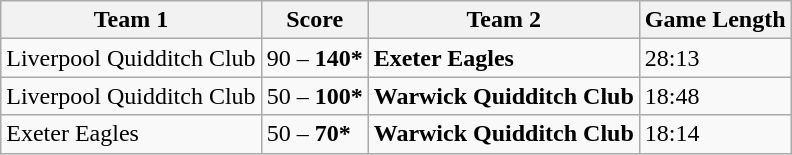<table class="wikitable">
<tr>
<th>Team 1</th>
<th>Score</th>
<th>Team 2</th>
<th>Game Length</th>
</tr>
<tr>
<td>Liverpool Quidditch Club</td>
<td>90 – <strong>140*</strong></td>
<td><strong>Exeter Eagles</strong></td>
<td>28:13</td>
</tr>
<tr>
<td>Liverpool Quidditch Club</td>
<td>50 – <strong>100*</strong></td>
<td><strong>Warwick Quidditch Club</strong></td>
<td>18:48</td>
</tr>
<tr>
<td>Exeter Eagles</td>
<td>50 – <strong>70*</strong></td>
<td><strong>Warwick Quidditch Club</strong></td>
<td>18:14</td>
</tr>
</table>
